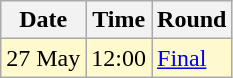<table class="wikitable">
<tr>
<th>Date</th>
<th>Time</th>
<th>Round</th>
</tr>
<tr style=background:lemonchiffon>
<td>27 May</td>
<td>12:00</td>
<td><a href='#'>Final</a></td>
</tr>
</table>
